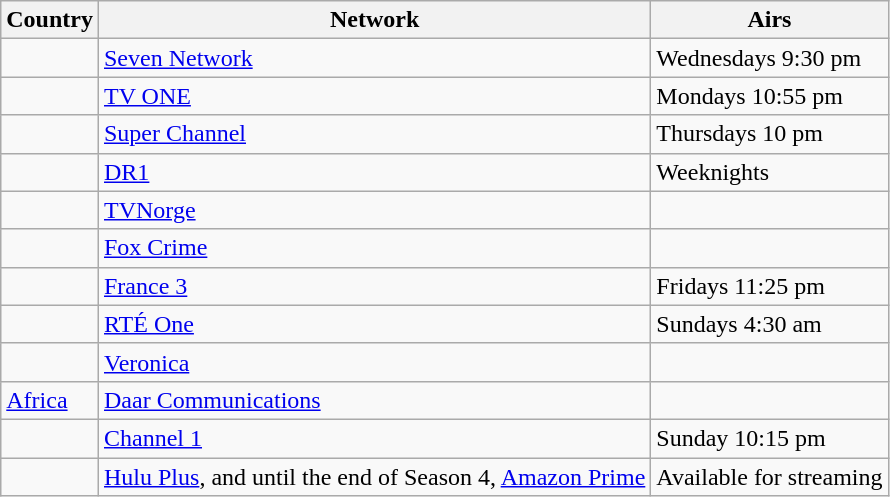<table class="wikitable">
<tr>
<th>Country</th>
<th>Network</th>
<th>Airs</th>
</tr>
<tr>
<td></td>
<td><a href='#'>Seven Network</a></td>
<td>Wednesdays 9:30 pm</td>
</tr>
<tr>
<td></td>
<td><a href='#'>TV ONE</a></td>
<td>Mondays 10:55 pm</td>
</tr>
<tr>
<td></td>
<td><a href='#'>Super Channel</a></td>
<td>Thursdays 10 pm</td>
</tr>
<tr>
<td></td>
<td><a href='#'>DR1</a></td>
<td>Weeknights</td>
</tr>
<tr>
<td></td>
<td><a href='#'>TVNorge</a></td>
<td></td>
</tr>
<tr>
<td></td>
<td><a href='#'>Fox Crime</a></td>
<td></td>
</tr>
<tr>
<td></td>
<td><a href='#'>France 3</a></td>
<td>Fridays 11:25 pm</td>
</tr>
<tr>
<td></td>
<td><a href='#'>RTÉ One</a></td>
<td>Sundays 4:30 am</td>
</tr>
<tr>
<td></td>
<td><a href='#'>Veronica</a></td>
<td></td>
</tr>
<tr>
<td> <a href='#'>Africa</a></td>
<td><a href='#'>Daar Communications</a></td>
<td></td>
</tr>
<tr>
<td></td>
<td><a href='#'>Channel 1</a></td>
<td>Sunday 10:15 pm</td>
</tr>
<tr>
<td></td>
<td><a href='#'>Hulu Plus</a>, and until the end of Season 4, <a href='#'>Amazon Prime</a></td>
<td>Available for streaming</td>
</tr>
</table>
